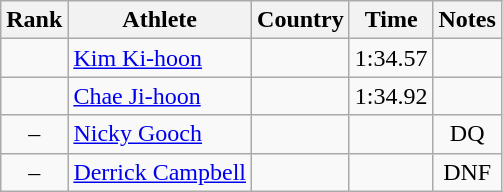<table class="wikitable" style="text-align:center">
<tr>
<th>Rank</th>
<th>Athlete</th>
<th>Country</th>
<th>Time</th>
<th>Notes</th>
</tr>
<tr>
<td></td>
<td align=left><a href='#'>Kim Ki-hoon</a></td>
<td align=left></td>
<td>1:34.57</td>
<td></td>
</tr>
<tr>
<td></td>
<td align=left><a href='#'>Chae Ji-hoon</a></td>
<td align=left></td>
<td>1:34.92</td>
<td></td>
</tr>
<tr>
<td>–</td>
<td align=left><a href='#'>Nicky Gooch</a></td>
<td align=left></td>
<td></td>
<td>DQ</td>
</tr>
<tr>
<td>–</td>
<td align=left><a href='#'>Derrick Campbell</a></td>
<td align=left></td>
<td></td>
<td>DNF</td>
</tr>
</table>
